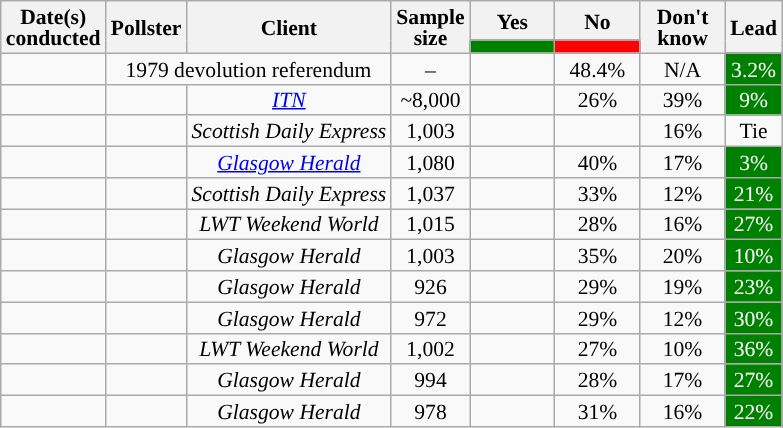<table class="wikitable sortable mw-datatable" style="text-align:center;font-size:90%;line-height:14px;">
<tr>
<th rowspan="2">Date(s)<br>conducted</th>
<th rowspan="2">Pollster</th>
<th rowspan="2">Client</th>
<th rowspan="2">Sample<br>size</th>
<th class="unsortable" style="width:50px;">Yes</th>
<th class="unsortable" style="width:50px;">No</th>
<th rowspan="2" style="width:50px;">Don't<br>know</th>
<th rowspan="2">Lead</th>
</tr>
<tr>
<th data-sort-type="number" style="background:green;"></th>
<th data-sort-type="number" style="background:red;"></th>
</tr>
<tr>
<td></td>
<td colspan="2">1979 devolution referendum</td>
<td>–</td>
<td></td>
<td>48.4%</td>
<td>N/A</td>
<td style="background:green;color:#FFFFFF;">3.2%</td>
</tr>
<tr>
<td></td>
<td></td>
<td><em><a href='#'>ITN</a></em></td>
<td>~8,000</td>
<td></td>
<td>26%</td>
<td>39%</td>
<td style="background:green;color:#FFFFFF;">9%</td>
</tr>
<tr>
<td></td>
<td></td>
<td><em>Scottish Daily Express</em></td>
<td>1,003</td>
<td></td>
<td></td>
<td>16%</td>
<td>Tie</td>
</tr>
<tr>
<td></td>
<td></td>
<td><em><a href='#'>Glasgow Herald</a></em></td>
<td>1,080</td>
<td></td>
<td>40%</td>
<td>17%</td>
<td style="background:green;color:#FFFFFF;">3%</td>
</tr>
<tr>
<td></td>
<td></td>
<td><em>Scottish Daily Express</em></td>
<td>1,037</td>
<td></td>
<td>33%</td>
<td>12%</td>
<td style="background:green;color:#FFFFFF;">21%</td>
</tr>
<tr>
<td></td>
<td></td>
<td><em>LWT Weekend World</em></td>
<td>1,015</td>
<td></td>
<td>28%</td>
<td>16%</td>
<td style="background:green;color:#FFFFFF;">27%</td>
</tr>
<tr>
<td></td>
<td></td>
<td><em>Glasgow Herald</em></td>
<td>1,003</td>
<td></td>
<td>35%</td>
<td>20%</td>
<td style="background:green;color:#FFFFFF;">10%</td>
</tr>
<tr>
<td></td>
<td></td>
<td><em>Glasgow Herald</em></td>
<td>926</td>
<td></td>
<td>29%</td>
<td>19%</td>
<td style="background:green;color:#FFFFFF;">23%</td>
</tr>
<tr>
<td></td>
<td></td>
<td><em>Glasgow Herald</em></td>
<td>972</td>
<td></td>
<td>29%</td>
<td>12%</td>
<td style="background:green;color:#FFFFFF;">30%</td>
</tr>
<tr>
<td></td>
<td></td>
<td><em>LWT Weekend World</em></td>
<td>1,002</td>
<td></td>
<td>27%</td>
<td>10%</td>
<td style="background:green;color:#FFFFFF;">36%</td>
</tr>
<tr>
<td></td>
<td></td>
<td><em>Glasgow Herald</em></td>
<td>994</td>
<td></td>
<td>28%</td>
<td>17%</td>
<td style="background:green;color:#FFFFFF;">27%</td>
</tr>
<tr>
<td></td>
<td></td>
<td><em>Glasgow Herald</em></td>
<td>978</td>
<td></td>
<td>31%</td>
<td>16%</td>
<td style="background:green;color:#FFFFFF;">22%</td>
</tr>
</table>
